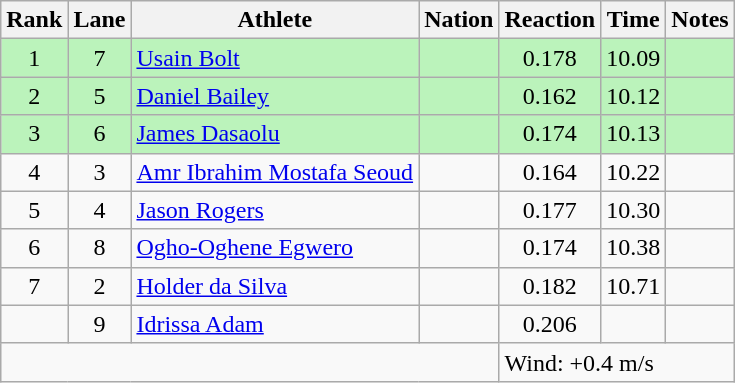<table class="wikitable sortable" style="text-align:center">
<tr>
<th>Rank</th>
<th>Lane</th>
<th>Athlete</th>
<th>Nation</th>
<th>Reaction</th>
<th>Time</th>
<th>Notes</th>
</tr>
<tr style="background:#bbf3bb;">
<td>1</td>
<td>7</td>
<td align=left><a href='#'>Usain Bolt</a></td>
<td align=left></td>
<td>0.178</td>
<td>10.09</td>
<td></td>
</tr>
<tr style="background:#bbf3bb;">
<td>2</td>
<td>5</td>
<td align=left><a href='#'>Daniel Bailey</a></td>
<td align=left></td>
<td>0.162</td>
<td>10.12</td>
<td></td>
</tr>
<tr style="background:#bbf3bb;">
<td>3</td>
<td>6</td>
<td align=left><a href='#'>James Dasaolu</a></td>
<td align=left></td>
<td>0.174</td>
<td>10.13</td>
<td></td>
</tr>
<tr>
<td>4</td>
<td>3</td>
<td align=left><a href='#'>Amr Ibrahim Mostafa Seoud</a></td>
<td align=left></td>
<td>0.164</td>
<td>10.22</td>
<td></td>
</tr>
<tr>
<td>5</td>
<td>4</td>
<td align=left><a href='#'>Jason Rogers</a></td>
<td align=left></td>
<td>0.177</td>
<td>10.30</td>
<td></td>
</tr>
<tr>
<td>6</td>
<td>8</td>
<td align=left><a href='#'>Ogho-Oghene Egwero</a></td>
<td align=left></td>
<td>0.174</td>
<td>10.38</td>
<td></td>
</tr>
<tr>
<td>7</td>
<td>2</td>
<td align=left><a href='#'>Holder da Silva</a></td>
<td align=left></td>
<td>0.182</td>
<td>10.71</td>
<td></td>
</tr>
<tr>
<td></td>
<td>9</td>
<td align=left><a href='#'>Idrissa Adam</a></td>
<td align=left></td>
<td>0.206</td>
<td></td>
<td></td>
</tr>
<tr class="sortbottom">
<td colspan=4></td>
<td colspan="3" style="text-align:left;">Wind: +0.4 m/s</td>
</tr>
</table>
